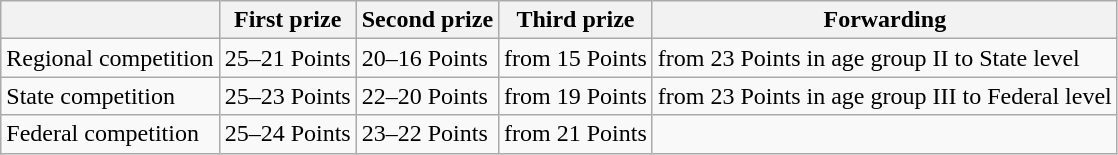<table class="wikitable">
<tr>
<th></th>
<th>First prize</th>
<th>Second prize</th>
<th>Third prize</th>
<th>Forwarding</th>
</tr>
<tr>
<td>Regional competition</td>
<td>25–21 Points</td>
<td>20–16 Points</td>
<td>from 15 Points</td>
<td>from 23 Points in age group II to State level</td>
</tr>
<tr>
<td>State competition</td>
<td>25–23 Points</td>
<td>22–20 Points</td>
<td>from 19 Points</td>
<td>from 23 Points in age group III to Federal level</td>
</tr>
<tr>
<td>Federal competition</td>
<td>25–24 Points</td>
<td>23–22 Points</td>
<td>from 21 Points</td>
<td></td>
</tr>
</table>
